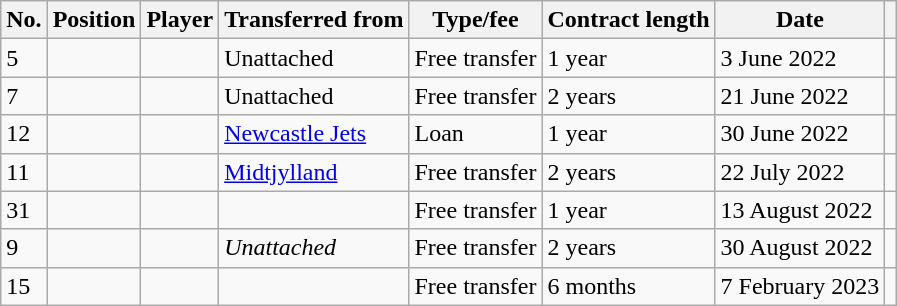<table class="wikitable plainrowheaders sortable" style="text-align:center; text-align:left">
<tr>
<th scope="col">No.</th>
<th scope="col">Position</th>
<th scope="col">Player</th>
<th scope="col">Transferred from</th>
<th scope="col">Type/fee</th>
<th scope="col">Contract length</th>
<th scope="col">Date</th>
<th scope="col" class="unsortable"></th>
</tr>
<tr>
<td>5</td>
<td></td>
<td></td>
<td>Unattached</td>
<td>Free transfer</td>
<td>1 year</td>
<td>3 June 2022</td>
<td></td>
</tr>
<tr>
<td>7</td>
<td></td>
<td></td>
<td>Unattached</td>
<td>Free transfer</td>
<td>2 years</td>
<td>21 June 2022</td>
<td></td>
</tr>
<tr>
<td>12</td>
<td></td>
<td></td>
<td><a href='#'>Newcastle Jets</a></td>
<td>Loan</td>
<td>1 year</td>
<td>30 June 2022</td>
<td></td>
</tr>
<tr>
<td>11</td>
<td></td>
<td></td>
<td> <a href='#'>Midtjylland</a></td>
<td>Free transfer</td>
<td>2 years</td>
<td>22 July 2022</td>
<td></td>
</tr>
<tr>
<td>31</td>
<td></td>
<td></td>
<td></td>
<td>Free transfer</td>
<td>1 year</td>
<td>13 August 2022</td>
<td></td>
</tr>
<tr>
<td>9</td>
<td></td>
<td></td>
<td><em>Unattached</em></td>
<td>Free transfer</td>
<td>2 years</td>
<td>30 August 2022</td>
<td></td>
</tr>
<tr>
<td>15</td>
<td></td>
<td></td>
<td></td>
<td>Free transfer</td>
<td>6 months</td>
<td>7 February 2023</td>
<td></td>
</tr>
</table>
